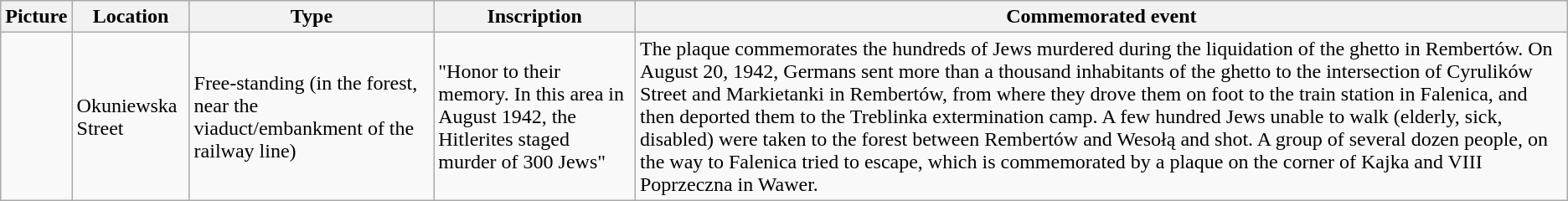<table class="wikitable sortable">
<tr>
<th scope="col">Picture</th>
<th scope="col">Location</th>
<th scope="col">Type</th>
<th scope="col">Inscription</th>
<th scope="col">Commemorated event</th>
</tr>
<tr>
<td></td>
<td>Okuniewska  Street</td>
<td>Free-standing (in the forest, near the viaduct/embankment of the railway line)</td>
<td>"Honor to their memory. In this area in August 1942, the Hitlerites staged murder of 300 Jews"</td>
<td>The plaque commemorates the hundreds of Jews murdered during the liquidation of the ghetto in Rembertów. On August 20, 1942, Germans sent more than a thousand inhabitants of the ghetto to the intersection of Cyrulików Street and Markietanki in Rembertów, from where they drove them on foot to the train station in Falenica, and then deported them to the Treblinka extermination camp. A few hundred Jews unable to walk (elderly, sick, disabled) were taken to the forest between Rembertów and Wesołą and shot. A group of several dozen people, on the way to Falenica tried to escape, which is commemorated by a plaque on the corner of Kajka and VIII Poprzeczna in Wawer.</td>
</tr>
</table>
